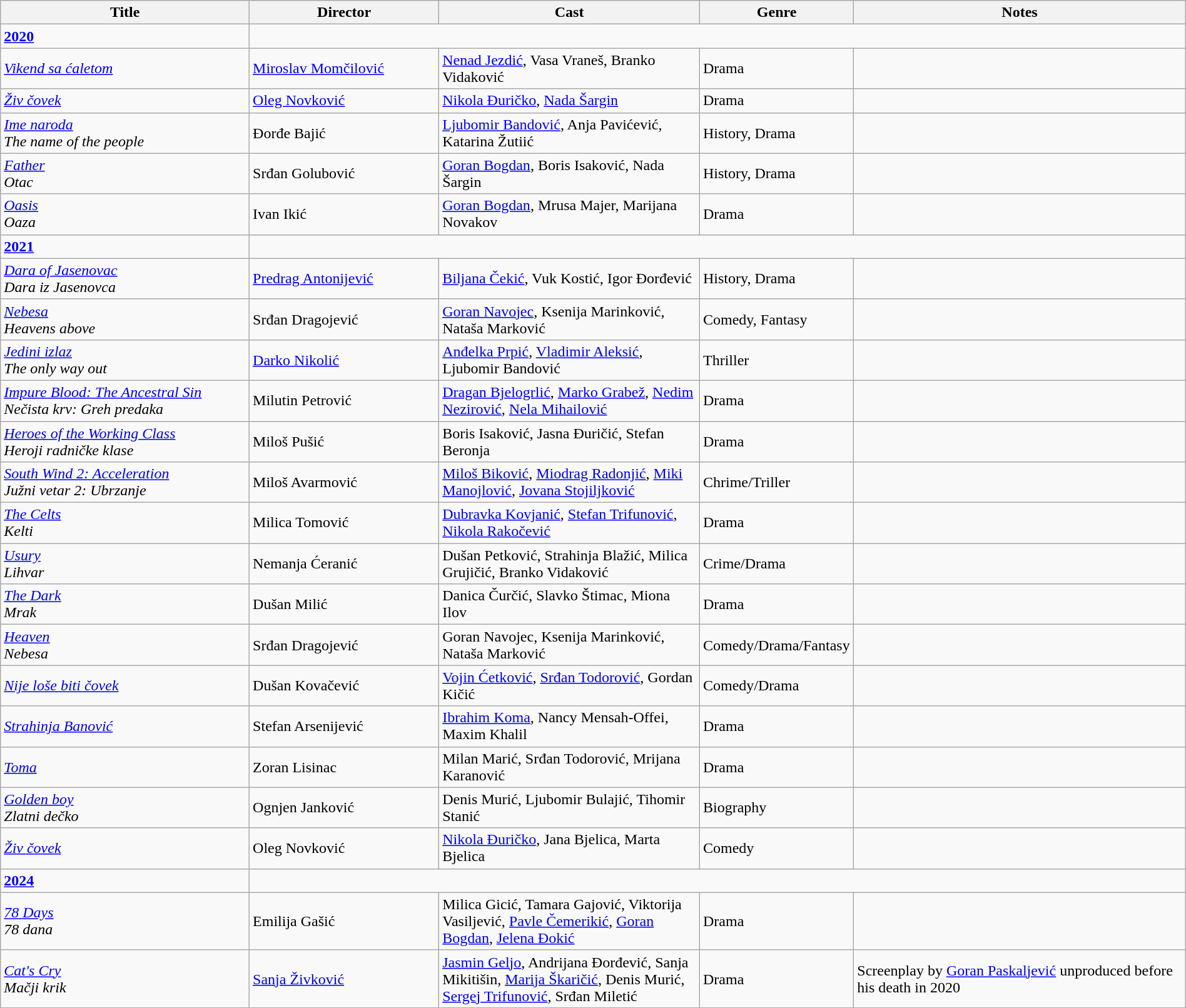<table class="wikitable" style="width:100%;">
<tr>
<th style="width:21%;">Title</th>
<th style="width:16%;">Director</th>
<th style="width:22%;">Cast</th>
<th style="width:13%;">Genre</th>
<th style="width:28%;">Notes</th>
</tr>
<tr>
<td><strong><a href='#'>2020</a></strong></td>
</tr>
<tr>
<td><em><a href='#'>Vikend sa ćaletom</a></em></td>
<td><a href='#'>Miroslav Momčilović</a></td>
<td><a href='#'>Nenad Jezdić</a>, Vasa Vraneš, Branko Vidaković</td>
<td>Drama</td>
<td></td>
</tr>
<tr>
<td><em><a href='#'>Živ čovek</a></em></td>
<td><a href='#'>Oleg Novković</a></td>
<td><a href='#'>Nikola Ðuričko</a>, <a href='#'>Nada Šargin</a></td>
<td>Drama</td>
<td></td>
</tr>
<tr>
<td><em><a href='#'>Ime naroda</a></em><br><em>The name of the people</em></td>
<td>Đorđe Bajić</td>
<td><a href='#'>Ljubomir Bandović</a>, Anja Pavićević, Katarina Žutiić</td>
<td>History, Drama</td>
<td></td>
</tr>
<tr>
<td><em><a href='#'>Father</a></em><br><em>Otac</em></td>
<td>Srđan Golubović</td>
<td><a href='#'>Goran Bogdan</a>, Boris Isaković, Nada Šargin</td>
<td>History, Drama</td>
<td></td>
</tr>
<tr>
<td><em><a href='#'>Oasis</a></em><br><em>Oaza</em></td>
<td>Ivan Ikić</td>
<td><a href='#'>Goran Bogdan</a>, Mrusa Majer, Marijana Novakov</td>
<td>Drama</td>
<td></td>
</tr>
<tr>
<td><strong><a href='#'>2021</a></strong></td>
</tr>
<tr>
<td><em><a href='#'>Dara of Jasenovac</a></em><br><em>Dara iz Jasenovca</em></td>
<td><a href='#'>Predrag Antonijević</a></td>
<td><a href='#'>Biljana Čekić</a>, Vuk Kostić, Igor Đorđević</td>
<td>History, Drama</td>
<td></td>
</tr>
<tr>
<td><em><a href='#'>Nebesa</a></em><br><em>Heavens above</em></td>
<td>Srđan Dragojević</td>
<td><a href='#'>Goran Navojec</a>, Ksenija Marinković, Nataša Marković</td>
<td>Comedy, Fantasy</td>
<td></td>
</tr>
<tr>
<td><em><a href='#'>Jedini izlaz</a></em><br><em>The only way out</em></td>
<td><a href='#'>Darko Nikolić</a></td>
<td><a href='#'>Anđelka Prpić</a>, <a href='#'>Vladimir Aleksić</a>, Ljubomir Bandović</td>
<td>Thriller</td>
<td></td>
</tr>
<tr>
<td><em><a href='#'>Impure Blood: The Ancestral Sin</a></em><br><em>Nečista krv: Greh predaka</em></td>
<td>Milutin Petrović</td>
<td><a href='#'>Dragan Bjelogrlić</a>, <a href='#'>Marko Grabež</a>, <a href='#'>Nedim Nezirović</a>, <a href='#'>Nela Mihailović</a></td>
<td>Drama</td>
<td></td>
</tr>
<tr>
<td><em><a href='#'>Heroes of the Working Class</a></em><br><em>Heroji radničke klase</em></td>
<td>Miloš Pušić</td>
<td>Boris Isaković, Jasna Đuričić, Stefan Beronja</td>
<td>Drama</td>
<td></td>
</tr>
<tr>
<td><em><a href='#'>South Wind 2: Acceleration</a></em><br><em>Južni vetar 2: Ubrzanje</em></td>
<td>Miloš Avarmović</td>
<td><a href='#'>Miloš Biković</a>, <a href='#'>Miodrag Radonjić</a>, <a href='#'>Miki Manojlović</a>, <a href='#'>Jovana Stojiljković</a></td>
<td>Chrime/Triller</td>
<td></td>
</tr>
<tr>
<td><em><a href='#'>The Celts</a></em><br><em>Kelti</em></td>
<td>Milica Tomović</td>
<td><a href='#'>Dubravka Kovjanić</a>, <a href='#'>Stefan Trifunović</a>, <a href='#'>Nikola Rakočević</a></td>
<td>Drama</td>
<td></td>
</tr>
<tr>
<td><em><a href='#'>Usury</a></em><br><em>Lihvar</em></td>
<td>Nemanja Ćeranić</td>
<td>Dušan Petković, Strahinja Blažić, Milica Grujičić, Branko Vidaković</td>
<td>Crime/Drama</td>
<td></td>
</tr>
<tr>
<td><em><a href='#'>The Dark</a></em><br><em>Mrak</em></td>
<td>Dušan Milić</td>
<td>Danica Čurčić, Slavko Štimac, Miona Ilov</td>
<td>Drama</td>
<td></td>
</tr>
<tr>
<td><em><a href='#'>Heaven</a></em><br><em>Nebesa</em></td>
<td>Srđan Dragojević</td>
<td>Goran Navojec, Ksenija Marinković, Nataša Marković</td>
<td>Comedy/Drama/Fantasy</td>
<td></td>
</tr>
<tr>
<td><em><a href='#'>Nije loše biti čovek</a></em></td>
<td>Dušan Kovačević</td>
<td><a href='#'>Vojin Ćetković</a>, <a href='#'>Srđan Todorović</a>, Gordan Kičić</td>
<td>Comedy/Drama</td>
<td></td>
</tr>
<tr>
<td><em><a href='#'>Strahinja Banović</a></em></td>
<td>Stefan Arsenijević</td>
<td><a href='#'>Ibrahim Koma</a>, Nancy Mensah-Offei, Maxim Khalil</td>
<td>Drama</td>
<td></td>
</tr>
<tr>
<td><em><a href='#'>Toma</a></em></td>
<td>Zoran Lisinac</td>
<td>Milan Marić, Srđan Todorović, Mrijana Karanović</td>
<td>Drama</td>
<td></td>
</tr>
<tr>
<td><em><a href='#'>Golden boy</a></em><br><em>Zlatni dečko</em></td>
<td>Ognjen Janković</td>
<td>Denis Murić, Ljubomir Bulajić, Tihomir Stanić</td>
<td>Biography</td>
<td></td>
</tr>
<tr>
<td><em><a href='#'>Živ čovek</a></em></td>
<td>Oleg Novković</td>
<td><a href='#'>Nikola Đuričko</a>, Jana Bjelica, Marta Bjelica</td>
<td>Comedy</td>
<td></td>
</tr>
<tr>
<td><strong><a href='#'>2024</a></strong></td>
</tr>
<tr>
<td><em><a href='#'>78 Days</a></em><br><em>78 dana</em></td>
<td>Emilija Gašić</td>
<td>Milica Gicić, Tamara Gajović, Viktorija Vasiljević, <a href='#'>Pavle Čemerikić</a>, <a href='#'>Goran Bogdan</a>, <a href='#'>Jelena Đokić</a></td>
<td>Drama</td>
<td></td>
</tr>
<tr>
<td><em><a href='#'>Cat's Cry</a></em><br><em>Mačji krik</em></td>
<td><a href='#'>Sanja Živković</a></td>
<td><a href='#'>Jasmin Geljo</a>, Andrijana Đorđević, Sanja Mikitišin, <a href='#'>Marija Škaričić</a>, Denis Murić, <a href='#'>Sergej Trifunović</a>, Srđan Miletić</td>
<td>Drama</td>
<td>Screenplay by <a href='#'>Goran Paskaljević</a> unproduced before his death in 2020</td>
</tr>
</table>
